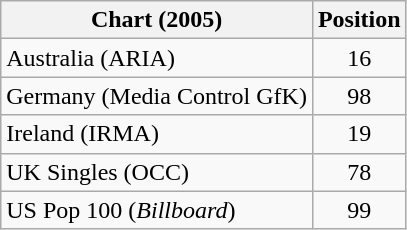<table class="wikitable sortable">
<tr>
<th>Chart (2005)</th>
<th>Position</th>
</tr>
<tr>
<td>Australia (ARIA)</td>
<td style="text-align:center;">16</td>
</tr>
<tr>
<td>Germany (Media Control GfK)</td>
<td style="text-align:center;">98</td>
</tr>
<tr>
<td Ireland (IRMA)!scope="row">Ireland (IRMA)</td>
<td style="text-align:center;">19</td>
</tr>
<tr>
<td>UK Singles (OCC)</td>
<td style="text-align:center;">78</td>
</tr>
<tr>
<td>US Pop 100 (<em>Billboard</em>)</td>
<td style="text-align:center;">99</td>
</tr>
</table>
